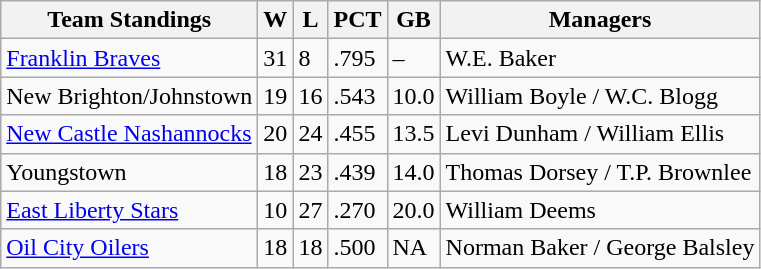<table class="wikitable">
<tr>
<th>Team Standings</th>
<th>W</th>
<th>L</th>
<th>PCT</th>
<th>GB</th>
<th>Managers</th>
</tr>
<tr>
<td><a href='#'>Franklin Braves</a></td>
<td>31</td>
<td>8</td>
<td>.795</td>
<td>–</td>
<td>W.E. Baker</td>
</tr>
<tr>
<td>New Brighton/Johnstown</td>
<td>19</td>
<td>16</td>
<td>.543</td>
<td>10.0</td>
<td>William Boyle / W.C. Blogg</td>
</tr>
<tr>
<td><a href='#'>New Castle Nashannocks</a></td>
<td>20</td>
<td>24</td>
<td>.455</td>
<td>13.5</td>
<td>Levi Dunham / William Ellis</td>
</tr>
<tr>
<td>Youngstown</td>
<td>18</td>
<td>23</td>
<td>.439</td>
<td>14.0</td>
<td>Thomas Dorsey / T.P. Brownlee</td>
</tr>
<tr>
<td><a href='#'>East Liberty Stars</a></td>
<td>10</td>
<td>27</td>
<td>.270</td>
<td>20.0</td>
<td>William Deems</td>
</tr>
<tr>
<td><a href='#'>Oil City Oilers</a></td>
<td>18</td>
<td>18</td>
<td>.500</td>
<td>NA</td>
<td>Norman Baker / George Balsley</td>
</tr>
</table>
